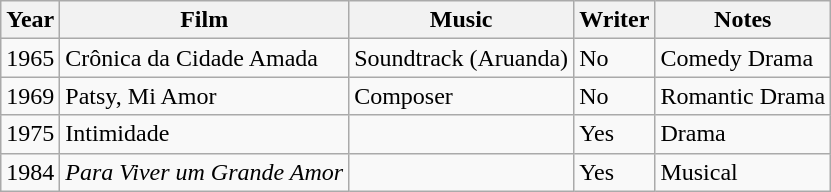<table class="wikitable sortable">
<tr>
<th>Year</th>
<th>Film</th>
<th>Music</th>
<th>Writer</th>
<th>Notes</th>
</tr>
<tr>
<td>1965</td>
<td>Crônica da Cidade Amada</td>
<td>Soundtrack (Aruanda)</td>
<td>No</td>
<td>Comedy Drama</td>
</tr>
<tr>
<td>1969</td>
<td>Patsy, Mi Amor</td>
<td>Composer</td>
<td>No</td>
<td>Romantic Drama</td>
</tr>
<tr>
<td>1975</td>
<td>Intimidade</td>
<td></td>
<td>Yes</td>
<td>Drama</td>
</tr>
<tr>
<td>1984</td>
<td><em>Para Viver um Grande Amor</em></td>
<td></td>
<td>Yes</td>
<td>Musical</td>
</tr>
</table>
